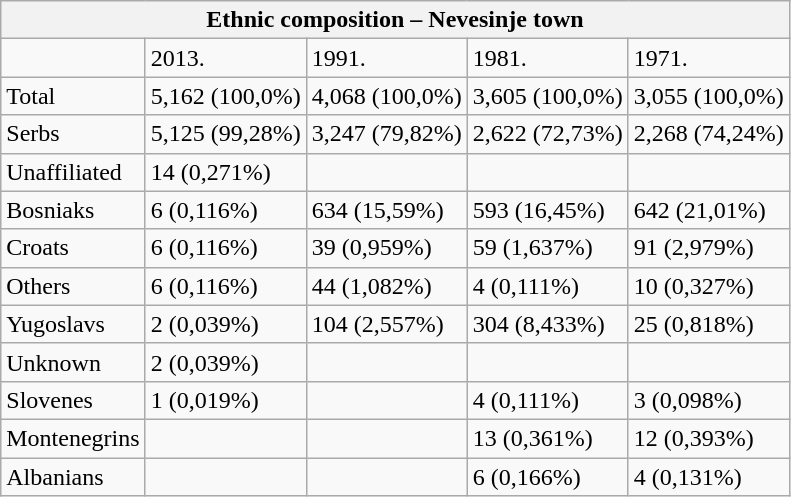<table class="wikitable">
<tr>
<th colspan="8">Ethnic composition – Nevesinje town</th>
</tr>
<tr>
<td></td>
<td>2013.</td>
<td>1991.</td>
<td>1981.</td>
<td>1971.</td>
</tr>
<tr>
<td>Total</td>
<td>5,162 (100,0%)</td>
<td>4,068 (100,0%)</td>
<td>3,605 (100,0%)</td>
<td>3,055 (100,0%)</td>
</tr>
<tr>
<td>Serbs</td>
<td>5,125 (99,28%)</td>
<td>3,247 (79,82%)</td>
<td>2,622 (72,73%)</td>
<td>2,268 (74,24%)</td>
</tr>
<tr>
<td>Unaffiliated</td>
<td>14 (0,271%)</td>
<td></td>
<td></td>
<td></td>
</tr>
<tr>
<td>Bosniaks</td>
<td>6 (0,116%)</td>
<td>634 (15,59%)</td>
<td>593 (16,45%)</td>
<td>642 (21,01%)</td>
</tr>
<tr>
<td>Croats</td>
<td>6 (0,116%)</td>
<td>39 (0,959%)</td>
<td>59 (1,637%)</td>
<td>91 (2,979%)</td>
</tr>
<tr>
<td>Others</td>
<td>6 (0,116%)</td>
<td>44 (1,082%)</td>
<td>4 (0,111%)</td>
<td>10 (0,327%)</td>
</tr>
<tr>
<td>Yugoslavs</td>
<td>2 (0,039%)</td>
<td>104 (2,557%)</td>
<td>304 (8,433%)</td>
<td>25 (0,818%)</td>
</tr>
<tr>
<td>Unknown</td>
<td>2 (0,039%)</td>
<td></td>
<td></td>
<td></td>
</tr>
<tr>
<td>Slovenes</td>
<td>1 (0,019%)</td>
<td></td>
<td>4 (0,111%)</td>
<td>3 (0,098%)</td>
</tr>
<tr>
<td>Montenegrins</td>
<td></td>
<td></td>
<td>13 (0,361%)</td>
<td>12 (0,393%)</td>
</tr>
<tr>
<td>Albanians</td>
<td></td>
<td></td>
<td>6 (0,166%)</td>
<td>4 (0,131%)</td>
</tr>
</table>
